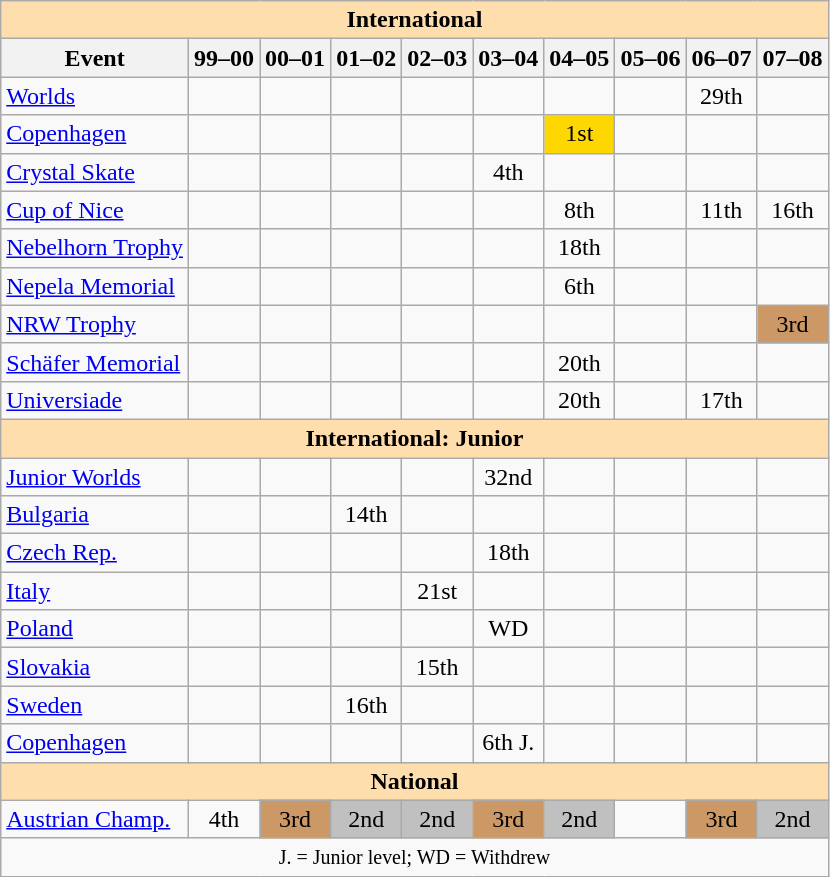<table class="wikitable" style="text-align:center">
<tr>
<th style="background-color: #ffdead; " colspan=10 align=center>International</th>
</tr>
<tr>
<th>Event</th>
<th>99–00</th>
<th>00–01</th>
<th>01–02</th>
<th>02–03</th>
<th>03–04</th>
<th>04–05</th>
<th>05–06</th>
<th>06–07</th>
<th>07–08</th>
</tr>
<tr>
<td align=left><a href='#'>Worlds</a></td>
<td></td>
<td></td>
<td></td>
<td></td>
<td></td>
<td></td>
<td></td>
<td>29th</td>
<td></td>
</tr>
<tr>
<td align=left><a href='#'>Copenhagen</a></td>
<td></td>
<td></td>
<td></td>
<td></td>
<td></td>
<td bgcolor=gold>1st</td>
<td></td>
<td></td>
<td></td>
</tr>
<tr>
<td align=left><a href='#'>Crystal Skate</a></td>
<td></td>
<td></td>
<td></td>
<td></td>
<td>4th</td>
<td></td>
<td></td>
<td></td>
<td></td>
</tr>
<tr>
<td align=left><a href='#'>Cup of Nice</a></td>
<td></td>
<td></td>
<td></td>
<td></td>
<td></td>
<td>8th</td>
<td></td>
<td>11th</td>
<td>16th</td>
</tr>
<tr>
<td align=left><a href='#'>Nebelhorn Trophy</a></td>
<td></td>
<td></td>
<td></td>
<td></td>
<td></td>
<td>18th</td>
<td></td>
<td></td>
<td></td>
</tr>
<tr>
<td align=left><a href='#'>Nepela Memorial</a></td>
<td></td>
<td></td>
<td></td>
<td></td>
<td></td>
<td>6th</td>
<td></td>
<td></td>
<td></td>
</tr>
<tr>
<td align=left><a href='#'>NRW Trophy</a></td>
<td></td>
<td></td>
<td></td>
<td></td>
<td></td>
<td></td>
<td></td>
<td></td>
<td bgcolor=cc9966>3rd</td>
</tr>
<tr>
<td align=left><a href='#'>Schäfer Memorial</a></td>
<td></td>
<td></td>
<td></td>
<td></td>
<td></td>
<td>20th</td>
<td></td>
<td></td>
<td></td>
</tr>
<tr>
<td align=left><a href='#'>Universiade</a></td>
<td></td>
<td></td>
<td></td>
<td></td>
<td></td>
<td>20th</td>
<td></td>
<td>17th</td>
<td></td>
</tr>
<tr>
<th style="background-color: #ffdead; " colspan=10 align=center>International: Junior</th>
</tr>
<tr>
<td align=left><a href='#'>Junior Worlds</a></td>
<td></td>
<td></td>
<td></td>
<td></td>
<td>32nd</td>
<td></td>
<td></td>
<td></td>
<td></td>
</tr>
<tr>
<td align=left> <a href='#'>Bulgaria</a></td>
<td></td>
<td></td>
<td>14th</td>
<td></td>
<td></td>
<td></td>
<td></td>
<td></td>
<td></td>
</tr>
<tr>
<td align=left> <a href='#'>Czech Rep.</a></td>
<td></td>
<td></td>
<td></td>
<td></td>
<td>18th</td>
<td></td>
<td></td>
<td></td>
<td></td>
</tr>
<tr>
<td align=left> <a href='#'>Italy</a></td>
<td></td>
<td></td>
<td></td>
<td>21st</td>
<td></td>
<td></td>
<td></td>
<td></td>
<td></td>
</tr>
<tr>
<td align=left> <a href='#'>Poland</a></td>
<td></td>
<td></td>
<td></td>
<td></td>
<td>WD</td>
<td></td>
<td></td>
<td></td>
<td></td>
</tr>
<tr>
<td align=left> <a href='#'>Slovakia</a></td>
<td></td>
<td></td>
<td></td>
<td>15th</td>
<td></td>
<td></td>
<td></td>
<td></td>
<td></td>
</tr>
<tr>
<td align=left> <a href='#'>Sweden</a></td>
<td></td>
<td></td>
<td>16th</td>
<td></td>
<td></td>
<td></td>
<td></td>
<td></td>
<td></td>
</tr>
<tr>
<td align=left><a href='#'>Copenhagen</a></td>
<td></td>
<td></td>
<td></td>
<td></td>
<td>6th J.</td>
<td></td>
<td></td>
<td></td>
<td></td>
</tr>
<tr>
<th style="background-color: #ffdead; " colspan=10 align=center>National</th>
</tr>
<tr>
<td align=left><a href='#'>Austrian Champ.</a></td>
<td>4th</td>
<td bgcolor=cc9966>3rd</td>
<td bgcolor=silver>2nd</td>
<td bgcolor=silver>2nd</td>
<td bgcolor=cc9966>3rd</td>
<td bgcolor=silver>2nd</td>
<td></td>
<td bgcolor=cc9966>3rd</td>
<td bgcolor=silver>2nd</td>
</tr>
<tr>
<td colspan=10 align=center><small> J. = Junior level; WD = Withdrew </small></td>
</tr>
</table>
